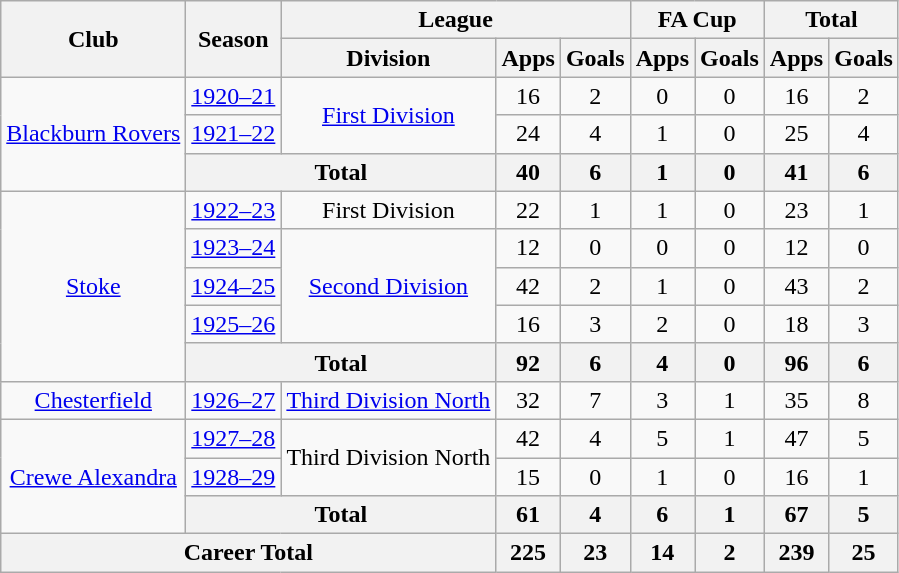<table class="wikitable" style="text-align: center;">
<tr>
<th rowspan="2">Club</th>
<th rowspan="2">Season</th>
<th colspan="3">League</th>
<th colspan="2">FA Cup</th>
<th colspan="2">Total</th>
</tr>
<tr>
<th>Division</th>
<th>Apps</th>
<th>Goals</th>
<th>Apps</th>
<th>Goals</th>
<th>Apps</th>
<th>Goals</th>
</tr>
<tr>
<td rowspan="3"><a href='#'>Blackburn Rovers</a></td>
<td><a href='#'>1920–21</a></td>
<td rowspan="2"><a href='#'>First Division</a></td>
<td>16</td>
<td>2</td>
<td>0</td>
<td>0</td>
<td>16</td>
<td>2</td>
</tr>
<tr>
<td><a href='#'>1921–22</a></td>
<td>24</td>
<td>4</td>
<td>1</td>
<td>0</td>
<td>25</td>
<td>4</td>
</tr>
<tr>
<th colspan=2>Total</th>
<th>40</th>
<th>6</th>
<th>1</th>
<th>0</th>
<th>41</th>
<th>6</th>
</tr>
<tr>
<td rowspan="5"><a href='#'>Stoke</a></td>
<td><a href='#'>1922–23</a></td>
<td>First Division</td>
<td>22</td>
<td>1</td>
<td>1</td>
<td>0</td>
<td>23</td>
<td>1</td>
</tr>
<tr>
<td><a href='#'>1923–24</a></td>
<td rowspan="3"><a href='#'>Second Division</a></td>
<td>12</td>
<td>0</td>
<td>0</td>
<td>0</td>
<td>12</td>
<td>0</td>
</tr>
<tr>
<td><a href='#'>1924–25</a></td>
<td>42</td>
<td>2</td>
<td>1</td>
<td>0</td>
<td>43</td>
<td>2</td>
</tr>
<tr>
<td><a href='#'>1925–26</a></td>
<td>16</td>
<td>3</td>
<td>2</td>
<td>0</td>
<td>18</td>
<td>3</td>
</tr>
<tr>
<th colspan=2>Total</th>
<th>92</th>
<th>6</th>
<th>4</th>
<th>0</th>
<th>96</th>
<th>6</th>
</tr>
<tr>
<td><a href='#'>Chesterfield</a></td>
<td><a href='#'>1926–27</a></td>
<td><a href='#'>Third Division North</a></td>
<td>32</td>
<td>7</td>
<td>3</td>
<td>1</td>
<td>35</td>
<td>8</td>
</tr>
<tr>
<td rowspan="3"><a href='#'>Crewe Alexandra</a></td>
<td><a href='#'>1927–28</a></td>
<td rowspan="2">Third Division North</td>
<td>42</td>
<td>4</td>
<td>5</td>
<td>1</td>
<td>47</td>
<td>5</td>
</tr>
<tr>
<td><a href='#'>1928–29</a></td>
<td>15</td>
<td>0</td>
<td>1</td>
<td>0</td>
<td>16</td>
<td>1</td>
</tr>
<tr>
<th colspan=2>Total</th>
<th>61</th>
<th>4</th>
<th>6</th>
<th>1</th>
<th>67</th>
<th>5</th>
</tr>
<tr>
<th colspan="3">Career Total</th>
<th>225</th>
<th>23</th>
<th>14</th>
<th>2</th>
<th>239</th>
<th>25</th>
</tr>
</table>
